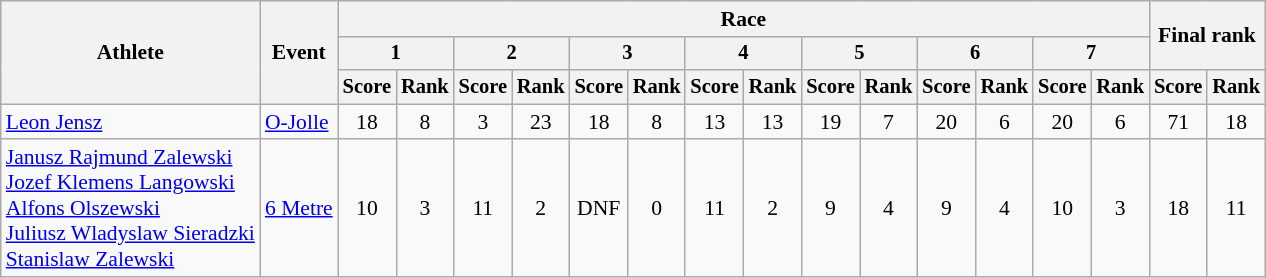<table class="wikitable" style="font-size:90%">
<tr>
<th rowspan="3">Athlete</th>
<th rowspan="3">Event</th>
<th colspan="14">Race</th>
<th rowspan=2 colspan="2">Final rank</th>
</tr>
<tr style="font-size:95%">
<th colspan="2">1</th>
<th colspan="2">2</th>
<th colspan="2">3</th>
<th colspan="2">4</th>
<th colspan="2">5</th>
<th colspan="2">6</th>
<th colspan="2">7</th>
</tr>
<tr style="font-size:95%">
<th>Score</th>
<th>Rank</th>
<th>Score</th>
<th>Rank</th>
<th>Score</th>
<th>Rank</th>
<th>Score</th>
<th>Rank</th>
<th>Score</th>
<th>Rank</th>
<th>Score</th>
<th>Rank</th>
<th>Score</th>
<th>Rank</th>
<th>Score</th>
<th>Rank</th>
</tr>
<tr align=center>
<td align=left><a href='#'>Leon Jensz</a></td>
<td align=left><a href='#'>O-Jolle</a></td>
<td>18</td>
<td>8</td>
<td>3</td>
<td>23</td>
<td>18</td>
<td>8</td>
<td>13</td>
<td>13</td>
<td>19</td>
<td>7</td>
<td>20</td>
<td>6</td>
<td>20</td>
<td>6</td>
<td>71</td>
<td>18</td>
</tr>
<tr align=center>
<td align=left><a href='#'>Janusz Rajmund Zalewski</a><br><a href='#'>Jozef Klemens Langowski</a><br> <a href='#'>Alfons Olszewski </a><br> <a href='#'>Juliusz Wladyslaw Sieradzki </a><br><a href='#'>Stanislaw Zalewski</a></td>
<td align=left><a href='#'>6 Metre</a></td>
<td>10</td>
<td>3</td>
<td>11</td>
<td>2</td>
<td>DNF</td>
<td>0</td>
<td>11</td>
<td>2</td>
<td>9</td>
<td>4</td>
<td>9</td>
<td>4</td>
<td>10</td>
<td>3</td>
<td>18</td>
<td>11</td>
</tr>
</table>
